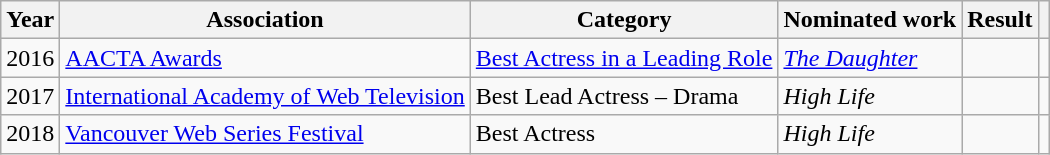<table class="wikitable">
<tr>
<th>Year</th>
<th>Association</th>
<th>Category</th>
<th>Nominated work</th>
<th>Result</th>
<th></th>
</tr>
<tr>
<td>2016</td>
<td><a href='#'>AACTA Awards</a></td>
<td><a href='#'>Best Actress in a Leading Role</a></td>
<td><em><a href='#'>The Daughter</a></em></td>
<td></td>
<td></td>
</tr>
<tr>
<td>2017</td>
<td><a href='#'>International Academy of Web Television</a></td>
<td>Best Lead Actress – Drama</td>
<td><em>High Life</em></td>
<td></td>
<td></td>
</tr>
<tr>
<td>2018</td>
<td><a href='#'>Vancouver Web Series Festival</a></td>
<td>Best Actress</td>
<td><em>High Life</em></td>
<td></td>
<td></td>
</tr>
</table>
